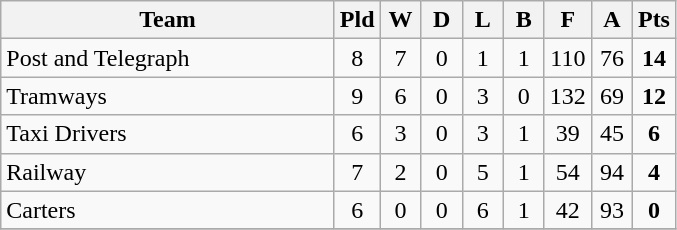<table class="wikitable" style="text-align:center;">
<tr>
<th width=215>Team</th>
<th width=20 abbr="Played">Pld</th>
<th width=20 abbr="Won">W</th>
<th width=20 abbr="Drawn">D</th>
<th width=20 abbr="Lost">L</th>
<th width=20 abbr="Bye">B</th>
<th width=20 abbr="For">F</th>
<th width=20 abbr="Against">A</th>
<th width=20 abbr="Points">Pts</th>
</tr>
<tr>
<td style="text-align:left;">Post and Telegraph</td>
<td>8</td>
<td>7</td>
<td>0</td>
<td>1</td>
<td>1</td>
<td>110</td>
<td>76</td>
<td><strong>14</strong></td>
</tr>
<tr>
<td style="text-align:left;">Tramways</td>
<td>9</td>
<td>6</td>
<td>0</td>
<td>3</td>
<td>0</td>
<td>132</td>
<td>69</td>
<td><strong>12</strong></td>
</tr>
<tr>
<td style="text-align:left;">Taxi Drivers</td>
<td>6</td>
<td>3</td>
<td>0</td>
<td>3</td>
<td>1</td>
<td>39</td>
<td>45</td>
<td><strong>6</strong></td>
</tr>
<tr>
<td style="text-align:left;">Railway</td>
<td>7</td>
<td>2</td>
<td>0</td>
<td>5</td>
<td>1</td>
<td>54</td>
<td>94</td>
<td><strong>4</strong></td>
</tr>
<tr>
<td style="text-align:left;">Carters</td>
<td>6</td>
<td>0</td>
<td>0</td>
<td>6</td>
<td>1</td>
<td>42</td>
<td>93</td>
<td><strong>0</strong></td>
</tr>
<tr>
</tr>
</table>
